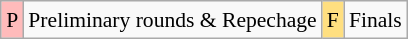<table class="wikitable" style="margin:0.5em auto; font-size:90%; line-height:1.25em;">
<tr>
<td bgcolor="#FFBBBB" align=center>P</td>
<td>Preliminary rounds & Repechage</td>
<td bgcolor="#FFDF80" align=center>F</td>
<td>Finals</td>
</tr>
</table>
